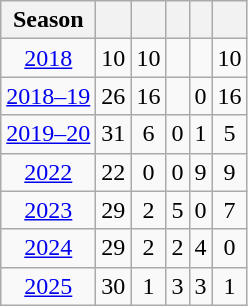<table class="wikitable sortable floatright" style="text-align:center">
<tr>
<th>Season</th>
<th></th>
<th></th>
<th></th>
<th></th>
<th></th>
</tr>
<tr>
<td><a href='#'>2018</a></td>
<td>10</td>
<td>10</td>
<td></td>
<td></td>
<td> 10</td>
</tr>
<tr>
<td><a href='#'>2018–19</a></td>
<td>26</td>
<td>16</td>
<td></td>
<td>0</td>
<td> 16</td>
</tr>
<tr>
<td><a href='#'>2019–20</a></td>
<td>31</td>
<td>6</td>
<td>0</td>
<td>1</td>
<td> 5</td>
</tr>
<tr>
<td><a href='#'>2022</a></td>
<td>22</td>
<td>0</td>
<td>0</td>
<td>9</td>
<td> 9</td>
</tr>
<tr>
<td><a href='#'>2023</a></td>
<td>29</td>
<td>2</td>
<td>5</td>
<td>0</td>
<td> 7</td>
</tr>
<tr>
<td><a href='#'>2024</a></td>
<td>29</td>
<td>2</td>
<td>2</td>
<td>4</td>
<td> 0</td>
</tr>
<tr>
<td><a href='#'>2025</a></td>
<td>30</td>
<td>1</td>
<td>3</td>
<td>3</td>
<td> 1</td>
</tr>
</table>
